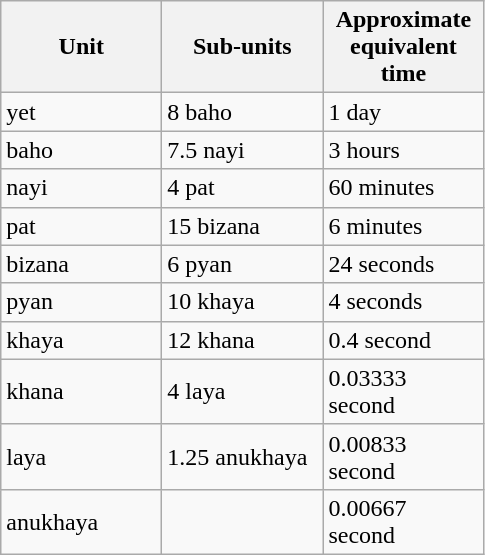<table class="wikitable">
<tr>
<th width="100">Unit</th>
<th width="100">Sub-units</th>
<th width="100">Approximate equivalent time</th>
</tr>
<tr>
<td>yet <br> </td>
<td>8 baho</td>
<td>1 day</td>
</tr>
<tr>
<td>baho <br> </td>
<td>7.5 nayi</td>
<td>3 hours</td>
</tr>
<tr>
<td>nayi <br> </td>
<td>4 pat</td>
<td>60 minutes</td>
</tr>
<tr>
<td>pat <br> </td>
<td>15 bizana</td>
<td>6 minutes</td>
</tr>
<tr>
<td>bizana <br> </td>
<td>6 pyan</td>
<td>24 seconds</td>
</tr>
<tr>
<td>pyan <br> </td>
<td>10 khaya</td>
<td>4 seconds</td>
</tr>
<tr>
<td>khaya <br> </td>
<td>12 khana</td>
<td>0.4 second</td>
</tr>
<tr>
<td>khana <br> </td>
<td>4 laya</td>
<td>0.03333 second</td>
</tr>
<tr>
<td>laya <br> </td>
<td>1.25 anukhaya</td>
<td>0.00833 second</td>
</tr>
<tr>
<td>anukhaya <br> </td>
<td><base unit></td>
<td>0.00667 second</td>
</tr>
</table>
